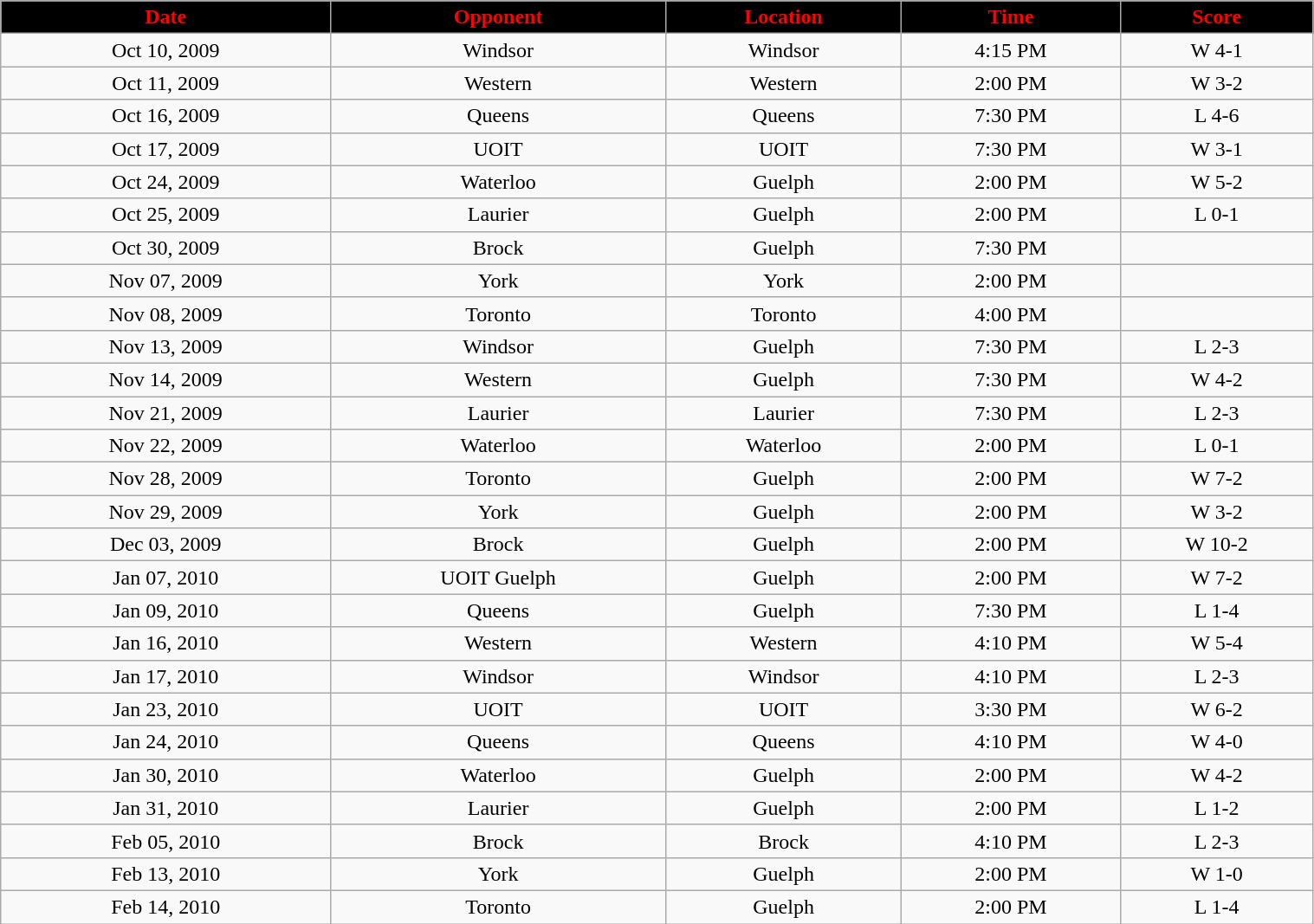<table class="wikitable" width="80%">
<tr align="center"  style="background:black;color:red;">
<td><strong>Date</strong></td>
<td><strong>Opponent</strong></td>
<td><strong>Location</strong></td>
<td><strong>Time</strong></td>
<td><strong>Score</strong></td>
</tr>
<tr align="center" bgcolor="">
<td>Oct 10, 2009</td>
<td>Windsor</td>
<td>Windsor</td>
<td>4:15 PM</td>
<td>W 4-1</td>
</tr>
<tr align="center" bgcolor="">
<td>Oct 11, 2009</td>
<td>Western</td>
<td>Western</td>
<td>2:00 PM</td>
<td>W 3-2</td>
</tr>
<tr align="center" bgcolor="">
<td>Oct 16, 2009</td>
<td>Queens</td>
<td>Queens</td>
<td>7:30 PM</td>
<td>L 4-6</td>
</tr>
<tr align="center" bgcolor="">
<td>Oct 17, 2009</td>
<td>UOIT</td>
<td>UOIT</td>
<td>7:30 PM</td>
<td>W 3-1</td>
</tr>
<tr align="center" bgcolor="">
<td>Oct 24, 2009</td>
<td>Waterloo</td>
<td>Guelph</td>
<td>2:00 PM</td>
<td>W 5-2</td>
</tr>
<tr align="center" bgcolor="">
<td>Oct 25, 2009</td>
<td>Laurier</td>
<td>Guelph</td>
<td>2:00 PM</td>
<td>L 0-1</td>
</tr>
<tr align="center" bgcolor="">
<td>Oct 30, 2009</td>
<td>Brock</td>
<td>Guelph</td>
<td>7:30 PM</td>
<td></td>
</tr>
<tr align="center" bgcolor="">
<td>Nov 07, 2009</td>
<td>York</td>
<td>York</td>
<td>2:00 PM</td>
<td></td>
</tr>
<tr align="center" bgcolor="">
<td>Nov 08, 2009</td>
<td>Toronto</td>
<td>Toronto</td>
<td>4:00 PM</td>
<td></td>
</tr>
<tr align="center" bgcolor="">
<td>Nov 13, 2009</td>
<td>Windsor</td>
<td>Guelph</td>
<td>7:30 PM</td>
<td>L 2-3</td>
</tr>
<tr align="center" bgcolor="">
<td>Nov 14, 2009</td>
<td>Western</td>
<td>Guelph</td>
<td>7:30 PM</td>
<td>W 4-2</td>
</tr>
<tr align="center" bgcolor="">
<td>Nov 21, 2009</td>
<td>Laurier</td>
<td>Laurier</td>
<td>7:30 PM</td>
<td>L 2-3</td>
</tr>
<tr align="center" bgcolor="">
<td>Nov 22, 2009</td>
<td>Waterloo</td>
<td>Waterloo</td>
<td>2:00 PM</td>
<td>L 0-1</td>
</tr>
<tr align="center" bgcolor="">
<td>Nov 28, 2009</td>
<td>Toronto</td>
<td>Guelph</td>
<td>2:00 PM</td>
<td>W 7-2</td>
</tr>
<tr align="center" bgcolor="">
<td>Nov 29, 2009</td>
<td>York</td>
<td>Guelph</td>
<td>2:00 PM</td>
<td>W 3-2</td>
</tr>
<tr align="center" bgcolor="">
<td>Dec 03, 2009</td>
<td>Brock</td>
<td>Guelph</td>
<td>2:00 PM</td>
<td>W 10-2</td>
</tr>
<tr align="center" bgcolor="">
<td>Jan 07, 2010</td>
<td>UOIT Guelph</td>
<td>Guelph</td>
<td>2:00 PM</td>
<td>W 7-2</td>
</tr>
<tr align="center" bgcolor="">
<td>Jan 09, 2010</td>
<td>Queens</td>
<td>Guelph</td>
<td>7:30 PM</td>
<td>L 1-4</td>
</tr>
<tr align="center" bgcolor="">
<td>Jan 16, 2010</td>
<td>Western</td>
<td>Western</td>
<td>4:10 PM</td>
<td>W 5-4</td>
</tr>
<tr align="center" bgcolor="">
<td>Jan 17, 2010</td>
<td>Windsor</td>
<td>Windsor</td>
<td>4:10 PM</td>
<td>L 2-3</td>
</tr>
<tr align="center" bgcolor="">
<td>Jan 23, 2010</td>
<td>UOIT</td>
<td>UOIT</td>
<td>3:30 PM</td>
<td>W 6-2</td>
</tr>
<tr align="center" bgcolor="">
<td>Jan 24, 2010</td>
<td>Queens</td>
<td>Queens</td>
<td>4:10 PM</td>
<td>W 4-0</td>
</tr>
<tr align="center" bgcolor="">
<td>Jan 30, 2010</td>
<td>Waterloo</td>
<td>Guelph</td>
<td>2:00 PM</td>
<td>W 4-2</td>
</tr>
<tr align="center" bgcolor="">
<td>Jan 31, 2010</td>
<td>Laurier</td>
<td>Guelph</td>
<td>2:00 PM</td>
<td>L 1-2</td>
</tr>
<tr align="center" bgcolor="">
<td>Feb 05, 2010</td>
<td>Brock</td>
<td>Brock</td>
<td>4:10 PM</td>
<td>L 2-3</td>
</tr>
<tr align="center" bgcolor="">
<td>Feb 13, 2010</td>
<td>York</td>
<td>Guelph</td>
<td>2:00 PM</td>
<td>W 1-0</td>
</tr>
<tr align="center" bgcolor="">
<td>Feb 14, 2010</td>
<td>Toronto</td>
<td>Guelph</td>
<td>2:00 PM</td>
<td>L 1-4</td>
</tr>
</table>
